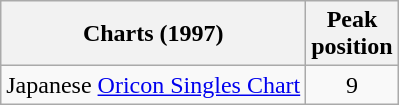<table class="wikitable">
<tr>
<th>Charts (1997)</th>
<th>Peak<br>position</th>
</tr>
<tr>
<td>Japanese <a href='#'>Oricon Singles Chart</a></td>
<td align="center">9</td>
</tr>
</table>
